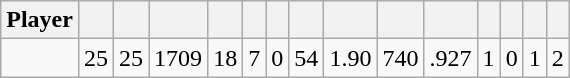<table class="wikitable sortable" style="text-align:center;">
<tr>
<th>Player</th>
<th></th>
<th></th>
<th></th>
<th></th>
<th></th>
<th></th>
<th></th>
<th></th>
<th></th>
<th></th>
<th></th>
<th></th>
<th></th>
<th></th>
</tr>
<tr>
<td></td>
<td>25</td>
<td>25</td>
<td>1709</td>
<td>18</td>
<td>7</td>
<td>0</td>
<td>54</td>
<td>1.90</td>
<td>740</td>
<td>.927</td>
<td>1</td>
<td>0</td>
<td>1</td>
<td>2</td>
</tr>
</table>
